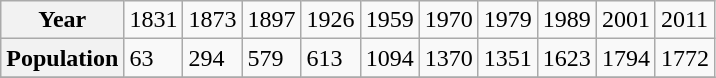<table class="wikitable">
<tr>
<th>Year</th>
<td>1831</td>
<td>1873</td>
<td>1897</td>
<td>1926</td>
<td>1959</td>
<td>1970</td>
<td>1979</td>
<td>1989</td>
<td>2001</td>
<td>2011</td>
</tr>
<tr>
<th>Population</th>
<td>63</td>
<td>294</td>
<td>579</td>
<td>613</td>
<td>1094</td>
<td>1370</td>
<td>1351</td>
<td>1623</td>
<td>1794</td>
<td>1772</td>
</tr>
<tr>
</tr>
</table>
